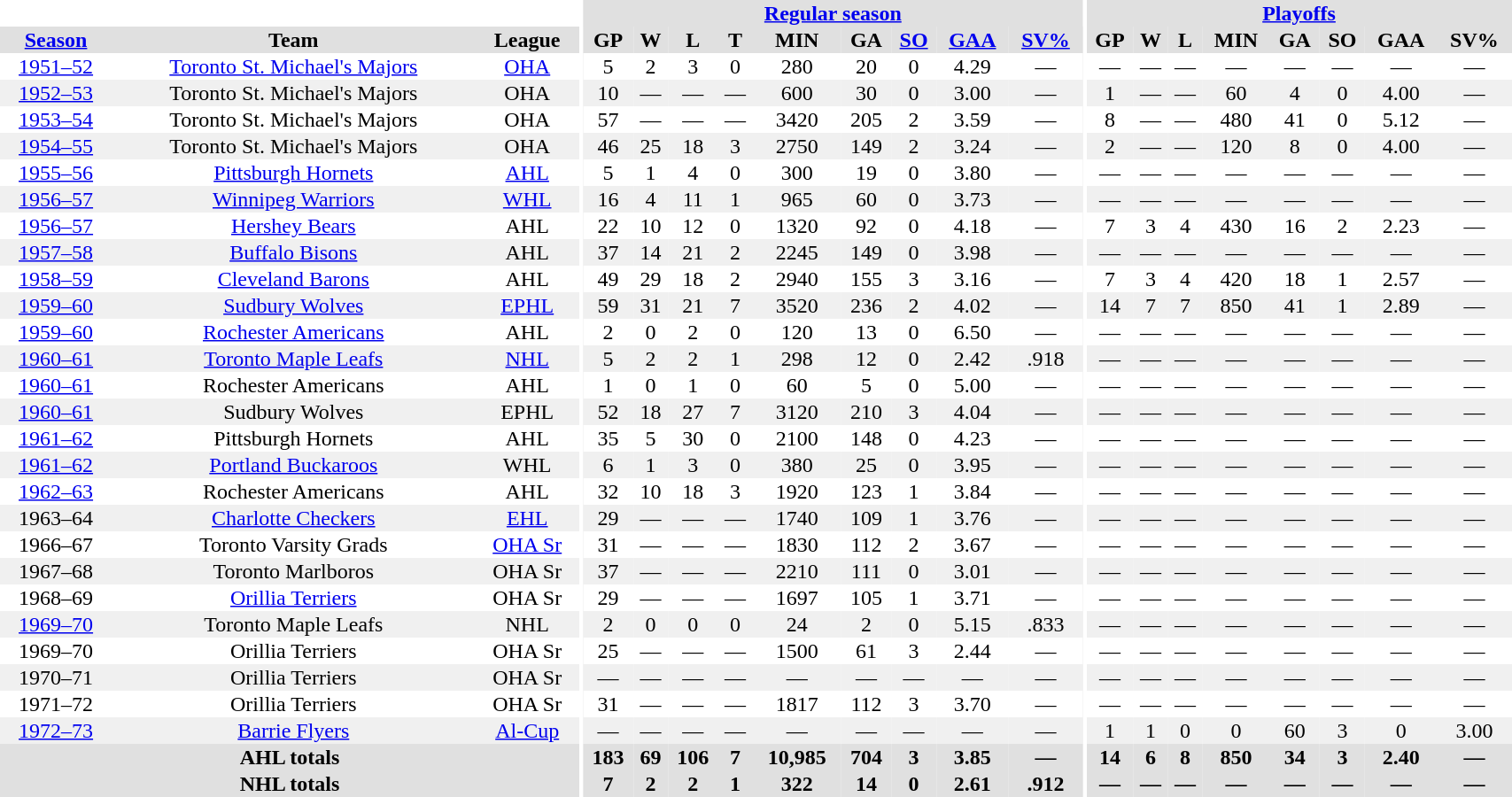<table border="0" cellpadding="1" cellspacing="0" style="width:90%; text-align:center;">
<tr bgcolor="#e0e0e0">
<th colspan="3" bgcolor="#ffffff"></th>
<th rowspan="99" bgcolor="#ffffff"></th>
<th colspan="9" bgcolor="#e0e0e0"><a href='#'>Regular season</a></th>
<th rowspan="99" bgcolor="#ffffff"></th>
<th colspan="8" bgcolor="#e0e0e0"><a href='#'>Playoffs</a></th>
</tr>
<tr bgcolor="#e0e0e0">
<th><a href='#'>Season</a></th>
<th>Team</th>
<th>League</th>
<th>GP</th>
<th>W</th>
<th>L</th>
<th>T</th>
<th>MIN</th>
<th>GA</th>
<th><a href='#'>SO</a></th>
<th><a href='#'>GAA</a></th>
<th><a href='#'>SV%</a></th>
<th>GP</th>
<th>W</th>
<th>L</th>
<th>MIN</th>
<th>GA</th>
<th>SO</th>
<th>GAA</th>
<th>SV%</th>
</tr>
<tr>
<td><a href='#'>1951–52</a></td>
<td><a href='#'>Toronto St. Michael's Majors</a></td>
<td><a href='#'>OHA</a></td>
<td>5</td>
<td>2</td>
<td>3</td>
<td>0</td>
<td>280</td>
<td>20</td>
<td>0</td>
<td>4.29</td>
<td>—</td>
<td>—</td>
<td>—</td>
<td>—</td>
<td>—</td>
<td>—</td>
<td>—</td>
<td>—</td>
<td>—</td>
</tr>
<tr bgcolor="#f0f0f0">
<td><a href='#'>1952–53</a></td>
<td>Toronto St. Michael's Majors</td>
<td>OHA</td>
<td>10</td>
<td>—</td>
<td>—</td>
<td>—</td>
<td>600</td>
<td>30</td>
<td>0</td>
<td>3.00</td>
<td>—</td>
<td>1</td>
<td>—</td>
<td>—</td>
<td>60</td>
<td>4</td>
<td>0</td>
<td>4.00</td>
<td>—</td>
</tr>
<tr>
<td><a href='#'>1953–54</a></td>
<td>Toronto St. Michael's Majors</td>
<td>OHA</td>
<td>57</td>
<td>—</td>
<td>—</td>
<td>—</td>
<td>3420</td>
<td>205</td>
<td>2</td>
<td>3.59</td>
<td>—</td>
<td>8</td>
<td>—</td>
<td>—</td>
<td>480</td>
<td>41</td>
<td>0</td>
<td>5.12</td>
<td>—</td>
</tr>
<tr bgcolor="#f0f0f0">
<td><a href='#'>1954–55</a></td>
<td>Toronto St. Michael's Majors</td>
<td>OHA</td>
<td>46</td>
<td>25</td>
<td>18</td>
<td>3</td>
<td>2750</td>
<td>149</td>
<td>2</td>
<td>3.24</td>
<td>—</td>
<td>2</td>
<td>—</td>
<td>—</td>
<td>120</td>
<td>8</td>
<td>0</td>
<td>4.00</td>
<td>—</td>
</tr>
<tr>
<td><a href='#'>1955–56</a></td>
<td><a href='#'>Pittsburgh Hornets</a></td>
<td><a href='#'>AHL</a></td>
<td>5</td>
<td>1</td>
<td>4</td>
<td>0</td>
<td>300</td>
<td>19</td>
<td>0</td>
<td>3.80</td>
<td>—</td>
<td>—</td>
<td>—</td>
<td>—</td>
<td>—</td>
<td>—</td>
<td>—</td>
<td>—</td>
<td>—</td>
</tr>
<tr bgcolor="#f0f0f0">
<td><a href='#'>1956–57</a></td>
<td><a href='#'>Winnipeg Warriors</a></td>
<td><a href='#'>WHL</a></td>
<td>16</td>
<td>4</td>
<td>11</td>
<td>1</td>
<td>965</td>
<td>60</td>
<td>0</td>
<td>3.73</td>
<td>—</td>
<td>—</td>
<td>—</td>
<td>—</td>
<td>—</td>
<td>—</td>
<td>—</td>
<td>—</td>
<td>—</td>
</tr>
<tr>
<td><a href='#'>1956–57</a></td>
<td><a href='#'>Hershey Bears</a></td>
<td>AHL</td>
<td>22</td>
<td>10</td>
<td>12</td>
<td>0</td>
<td>1320</td>
<td>92</td>
<td>0</td>
<td>4.18</td>
<td>—</td>
<td>7</td>
<td>3</td>
<td>4</td>
<td>430</td>
<td>16</td>
<td>2</td>
<td>2.23</td>
<td>—</td>
</tr>
<tr bgcolor="#f0f0f0">
<td><a href='#'>1957–58</a></td>
<td><a href='#'>Buffalo Bisons</a></td>
<td>AHL</td>
<td>37</td>
<td>14</td>
<td>21</td>
<td>2</td>
<td>2245</td>
<td>149</td>
<td>0</td>
<td>3.98</td>
<td>—</td>
<td>—</td>
<td>—</td>
<td>—</td>
<td>—</td>
<td>—</td>
<td>—</td>
<td>—</td>
<td>—</td>
</tr>
<tr>
<td><a href='#'>1958–59</a></td>
<td><a href='#'>Cleveland Barons</a></td>
<td>AHL</td>
<td>49</td>
<td>29</td>
<td>18</td>
<td>2</td>
<td>2940</td>
<td>155</td>
<td>3</td>
<td>3.16</td>
<td>—</td>
<td>7</td>
<td>3</td>
<td>4</td>
<td>420</td>
<td>18</td>
<td>1</td>
<td>2.57</td>
<td>—</td>
</tr>
<tr bgcolor="#f0f0f0">
<td><a href='#'>1959–60</a></td>
<td><a href='#'>Sudbury Wolves</a></td>
<td><a href='#'>EPHL</a></td>
<td>59</td>
<td>31</td>
<td>21</td>
<td>7</td>
<td>3520</td>
<td>236</td>
<td>2</td>
<td>4.02</td>
<td>—</td>
<td>14</td>
<td>7</td>
<td>7</td>
<td>850</td>
<td>41</td>
<td>1</td>
<td>2.89</td>
<td>—</td>
</tr>
<tr>
<td><a href='#'>1959–60</a></td>
<td><a href='#'>Rochester Americans</a></td>
<td>AHL</td>
<td>2</td>
<td>0</td>
<td>2</td>
<td>0</td>
<td>120</td>
<td>13</td>
<td>0</td>
<td>6.50</td>
<td>—</td>
<td>—</td>
<td>—</td>
<td>—</td>
<td>—</td>
<td>—</td>
<td>—</td>
<td>—</td>
<td>—</td>
</tr>
<tr bgcolor="#f0f0f0">
<td><a href='#'>1960–61</a></td>
<td><a href='#'>Toronto Maple Leafs</a></td>
<td><a href='#'>NHL</a></td>
<td>5</td>
<td>2</td>
<td>2</td>
<td>1</td>
<td>298</td>
<td>12</td>
<td>0</td>
<td>2.42</td>
<td>.918</td>
<td>—</td>
<td>—</td>
<td>—</td>
<td>—</td>
<td>—</td>
<td>—</td>
<td>—</td>
<td>—</td>
</tr>
<tr>
<td><a href='#'>1960–61</a></td>
<td>Rochester Americans</td>
<td>AHL</td>
<td>1</td>
<td>0</td>
<td>1</td>
<td>0</td>
<td>60</td>
<td>5</td>
<td>0</td>
<td>5.00</td>
<td>—</td>
<td>—</td>
<td>—</td>
<td>—</td>
<td>—</td>
<td>—</td>
<td>—</td>
<td>—</td>
<td>—</td>
</tr>
<tr bgcolor="#f0f0f0">
<td><a href='#'>1960–61</a></td>
<td>Sudbury Wolves</td>
<td>EPHL</td>
<td>52</td>
<td>18</td>
<td>27</td>
<td>7</td>
<td>3120</td>
<td>210</td>
<td>3</td>
<td>4.04</td>
<td>—</td>
<td>—</td>
<td>—</td>
<td>—</td>
<td>—</td>
<td>—</td>
<td>—</td>
<td>—</td>
<td>—</td>
</tr>
<tr>
<td><a href='#'>1961–62</a></td>
<td>Pittsburgh Hornets</td>
<td>AHL</td>
<td>35</td>
<td>5</td>
<td>30</td>
<td>0</td>
<td>2100</td>
<td>148</td>
<td>0</td>
<td>4.23</td>
<td>—</td>
<td>—</td>
<td>—</td>
<td>—</td>
<td>—</td>
<td>—</td>
<td>—</td>
<td>—</td>
<td>—</td>
</tr>
<tr bgcolor="#f0f0f0">
<td><a href='#'>1961–62</a></td>
<td><a href='#'>Portland Buckaroos</a></td>
<td>WHL</td>
<td>6</td>
<td>1</td>
<td>3</td>
<td>0</td>
<td>380</td>
<td>25</td>
<td>0</td>
<td>3.95</td>
<td>—</td>
<td>—</td>
<td>—</td>
<td>—</td>
<td>—</td>
<td>—</td>
<td>—</td>
<td>—</td>
<td>—</td>
</tr>
<tr>
<td><a href='#'>1962–63</a></td>
<td>Rochester Americans</td>
<td>AHL</td>
<td>32</td>
<td>10</td>
<td>18</td>
<td>3</td>
<td>1920</td>
<td>123</td>
<td>1</td>
<td>3.84</td>
<td>—</td>
<td>—</td>
<td>—</td>
<td>—</td>
<td>—</td>
<td>—</td>
<td>—</td>
<td>—</td>
<td>—</td>
</tr>
<tr bgcolor="#f0f0f0">
<td>1963–64</td>
<td><a href='#'>Charlotte Checkers</a></td>
<td><a href='#'>EHL</a></td>
<td>29</td>
<td>—</td>
<td>—</td>
<td>—</td>
<td>1740</td>
<td>109</td>
<td>1</td>
<td>3.76</td>
<td>—</td>
<td>—</td>
<td>—</td>
<td>—</td>
<td>—</td>
<td>—</td>
<td>—</td>
<td>—</td>
<td>—</td>
</tr>
<tr>
<td>1966–67</td>
<td>Toronto Varsity Grads</td>
<td><a href='#'>OHA Sr</a></td>
<td>31</td>
<td>—</td>
<td>—</td>
<td>—</td>
<td>1830</td>
<td>112</td>
<td>2</td>
<td>3.67</td>
<td>—</td>
<td>—</td>
<td>—</td>
<td>—</td>
<td>—</td>
<td>—</td>
<td>—</td>
<td>—</td>
<td>—</td>
</tr>
<tr bgcolor="#f0f0f0">
<td>1967–68</td>
<td>Toronto Marlboros</td>
<td>OHA Sr</td>
<td>37</td>
<td>—</td>
<td>—</td>
<td>—</td>
<td>2210</td>
<td>111</td>
<td>0</td>
<td>3.01</td>
<td>—</td>
<td>—</td>
<td>—</td>
<td>—</td>
<td>—</td>
<td>—</td>
<td>—</td>
<td>—</td>
<td>—</td>
</tr>
<tr>
<td>1968–69</td>
<td><a href='#'>Orillia Terriers</a></td>
<td>OHA Sr</td>
<td>29</td>
<td>—</td>
<td>—</td>
<td>—</td>
<td>1697</td>
<td>105</td>
<td>1</td>
<td>3.71</td>
<td>—</td>
<td>—</td>
<td>—</td>
<td>—</td>
<td>—</td>
<td>—</td>
<td>—</td>
<td>—</td>
<td>—</td>
</tr>
<tr bgcolor="#f0f0f0">
<td><a href='#'>1969–70</a></td>
<td>Toronto Maple Leafs</td>
<td>NHL</td>
<td>2</td>
<td>0</td>
<td>0</td>
<td>0</td>
<td>24</td>
<td>2</td>
<td>0</td>
<td>5.15</td>
<td>.833</td>
<td>—</td>
<td>—</td>
<td>—</td>
<td>—</td>
<td>—</td>
<td>—</td>
<td>—</td>
<td>—</td>
</tr>
<tr>
<td>1969–70</td>
<td>Orillia Terriers</td>
<td>OHA Sr</td>
<td>25</td>
<td>—</td>
<td>—</td>
<td>—</td>
<td>1500</td>
<td>61</td>
<td>3</td>
<td>2.44</td>
<td>—</td>
<td>—</td>
<td>—</td>
<td>—</td>
<td>—</td>
<td>—</td>
<td>—</td>
<td>—</td>
<td>—</td>
</tr>
<tr bgcolor="#f0f0f0">
<td>1970–71</td>
<td>Orillia Terriers</td>
<td>OHA Sr</td>
<td>—</td>
<td>—</td>
<td>—</td>
<td>—</td>
<td>—</td>
<td>—</td>
<td>—</td>
<td>—</td>
<td>—</td>
<td>—</td>
<td>—</td>
<td>—</td>
<td>—</td>
<td>—</td>
<td>—</td>
<td>—</td>
<td>—</td>
</tr>
<tr>
<td>1971–72</td>
<td>Orillia Terriers</td>
<td>OHA Sr</td>
<td>31</td>
<td>—</td>
<td>—</td>
<td>—</td>
<td>1817</td>
<td>112</td>
<td>3</td>
<td>3.70</td>
<td>—</td>
<td>—</td>
<td>—</td>
<td>—</td>
<td>—</td>
<td>—</td>
<td>—</td>
<td>—</td>
<td>—</td>
</tr>
<tr bgcolor="#f0f0f0">
<td><a href='#'>1972–73</a></td>
<td><a href='#'>Barrie Flyers</a></td>
<td><a href='#'>Al-Cup</a></td>
<td>—</td>
<td>—</td>
<td>—</td>
<td>—</td>
<td>—</td>
<td>—</td>
<td>—</td>
<td>—</td>
<td>—</td>
<td>1</td>
<td>1</td>
<td>0</td>
<td>0</td>
<td>60</td>
<td>3</td>
<td>0</td>
<td>3.00</td>
</tr>
<tr bgcolor="#e0e0e0">
<th colspan=3>AHL totals</th>
<th>183</th>
<th>69</th>
<th>106</th>
<th>7</th>
<th>10,985</th>
<th>704</th>
<th>3</th>
<th>3.85</th>
<th>—</th>
<th>14</th>
<th>6</th>
<th>8</th>
<th>850</th>
<th>34</th>
<th>3</th>
<th>2.40</th>
<th>—</th>
</tr>
<tr bgcolor="#e0e0e0">
<th colspan=3>NHL totals</th>
<th>7</th>
<th>2</th>
<th>2</th>
<th>1</th>
<th>322</th>
<th>14</th>
<th>0</th>
<th>2.61</th>
<th>.912</th>
<th>—</th>
<th>—</th>
<th>—</th>
<th>—</th>
<th>—</th>
<th>—</th>
<th>—</th>
<th>—</th>
</tr>
</table>
